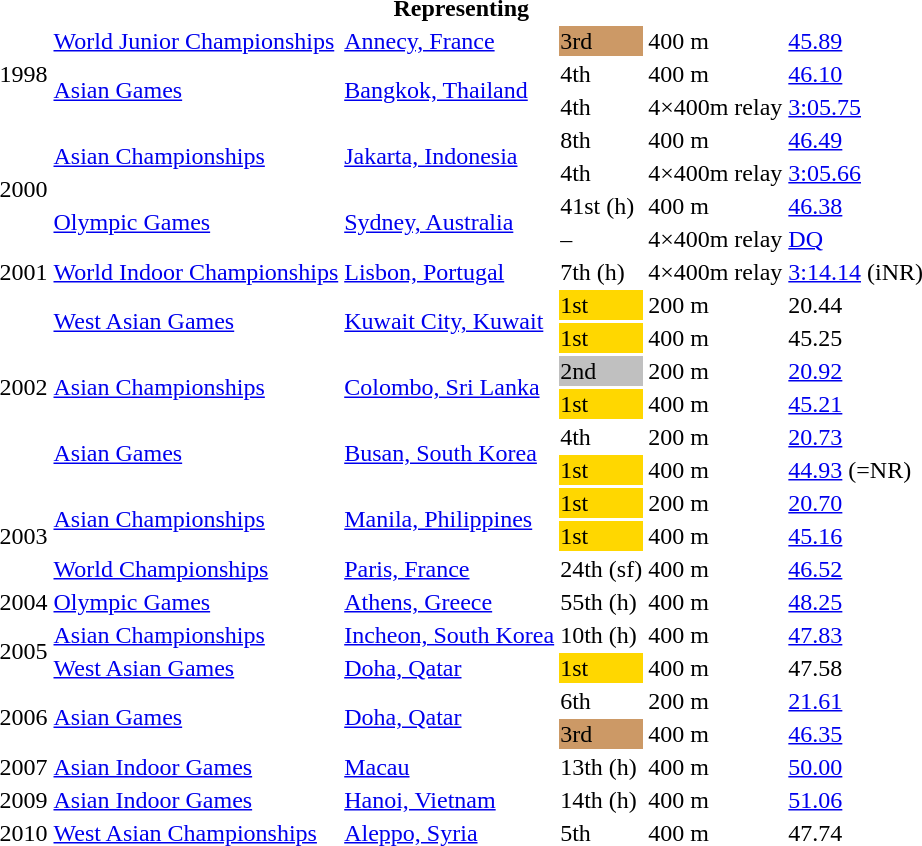<table>
<tr>
<th colspan="6">Representing </th>
</tr>
<tr>
<td rowspan=3>1998</td>
<td><a href='#'>World Junior Championships</a></td>
<td><a href='#'>Annecy, France</a></td>
<td bgcolor=cc9966>3rd</td>
<td>400 m</td>
<td><a href='#'>45.89</a></td>
</tr>
<tr>
<td rowspan=2><a href='#'>Asian Games</a></td>
<td rowspan=2><a href='#'>Bangkok, Thailand</a></td>
<td>4th</td>
<td>400 m</td>
<td><a href='#'>46.10</a></td>
</tr>
<tr>
<td>4th</td>
<td>4×400m relay</td>
<td><a href='#'>3:05.75</a></td>
</tr>
<tr>
<td rowspan=4>2000</td>
<td rowspan=2><a href='#'>Asian Championships</a></td>
<td rowspan=2><a href='#'>Jakarta, Indonesia</a></td>
<td>8th</td>
<td>400 m</td>
<td><a href='#'>46.49</a></td>
</tr>
<tr>
<td>4th</td>
<td>4×400m relay</td>
<td><a href='#'>3:05.66</a></td>
</tr>
<tr>
<td rowspan=2><a href='#'>Olympic Games</a></td>
<td rowspan=2><a href='#'>Sydney, Australia</a></td>
<td>41st (h)</td>
<td>400 m</td>
<td><a href='#'>46.38</a></td>
</tr>
<tr>
<td>–</td>
<td>4×400m relay</td>
<td><a href='#'>DQ</a></td>
</tr>
<tr>
<td>2001</td>
<td><a href='#'>World Indoor Championships</a></td>
<td><a href='#'>Lisbon, Portugal</a></td>
<td>7th (h)</td>
<td>4×400m relay</td>
<td><a href='#'>3:14.14</a> (iNR)</td>
</tr>
<tr>
<td rowspan=6>2002</td>
<td rowspan=2><a href='#'>West Asian Games</a></td>
<td rowspan=2><a href='#'>Kuwait City, Kuwait</a></td>
<td bgcolor=gold>1st</td>
<td>200 m</td>
<td>20.44</td>
</tr>
<tr>
<td bgcolor=gold>1st</td>
<td>400 m</td>
<td>45.25</td>
</tr>
<tr>
<td rowspan=2><a href='#'>Asian Championships</a></td>
<td rowspan=2><a href='#'>Colombo, Sri Lanka</a></td>
<td bgcolor="silver">2nd</td>
<td>200 m</td>
<td><a href='#'>20.92</a></td>
</tr>
<tr>
<td bgcolor="gold">1st</td>
<td>400 m</td>
<td><a href='#'>45.21</a></td>
</tr>
<tr>
<td rowspan=2><a href='#'>Asian Games</a></td>
<td rowspan=2><a href='#'>Busan, South Korea</a></td>
<td>4th</td>
<td>200 m</td>
<td><a href='#'>20.73</a></td>
</tr>
<tr>
<td bgcolor=gold>1st</td>
<td>400 m</td>
<td><a href='#'>44.93</a> (=NR)</td>
</tr>
<tr>
<td rowspan=3>2003</td>
<td rowspan=2><a href='#'>Asian Championships</a></td>
<td rowspan=2><a href='#'>Manila, Philippines</a></td>
<td bgcolor="gold">1st</td>
<td>200 m</td>
<td><a href='#'>20.70</a></td>
</tr>
<tr>
<td bgcolor="gold">1st</td>
<td>400 m</td>
<td><a href='#'>45.16</a></td>
</tr>
<tr>
<td><a href='#'>World Championships</a></td>
<td><a href='#'>Paris, France</a></td>
<td>24th (sf)</td>
<td>400 m</td>
<td><a href='#'>46.52</a></td>
</tr>
<tr>
<td>2004</td>
<td><a href='#'>Olympic Games</a></td>
<td><a href='#'>Athens, Greece</a></td>
<td>55th (h)</td>
<td>400 m</td>
<td><a href='#'>48.25</a></td>
</tr>
<tr>
<td rowspan=2>2005</td>
<td><a href='#'>Asian Championships</a></td>
<td><a href='#'>Incheon, South Korea</a></td>
<td>10th (h)</td>
<td>400 m</td>
<td><a href='#'>47.83</a></td>
</tr>
<tr>
<td><a href='#'>West Asian Games</a></td>
<td><a href='#'>Doha, Qatar</a></td>
<td bgcolor="gold">1st</td>
<td>400 m</td>
<td>47.58</td>
</tr>
<tr>
<td rowspan=2>2006</td>
<td rowspan=2><a href='#'>Asian Games</a></td>
<td rowspan=2><a href='#'>Doha, Qatar</a></td>
<td>6th</td>
<td>200 m</td>
<td><a href='#'>21.61</a></td>
</tr>
<tr>
<td bgcolor=cc9966>3rd</td>
<td>400 m</td>
<td><a href='#'>46.35</a></td>
</tr>
<tr>
<td>2007</td>
<td><a href='#'>Asian Indoor Games</a></td>
<td><a href='#'>Macau</a></td>
<td>13th (h)</td>
<td>400 m</td>
<td><a href='#'>50.00</a></td>
</tr>
<tr>
<td>2009</td>
<td><a href='#'>Asian Indoor Games</a></td>
<td><a href='#'>Hanoi, Vietnam</a></td>
<td>14th (h)</td>
<td>400 m</td>
<td><a href='#'>51.06</a></td>
</tr>
<tr>
<td>2010</td>
<td><a href='#'>West Asian Championships</a></td>
<td><a href='#'>Aleppo, Syria</a></td>
<td>5th</td>
<td>400 m</td>
<td>47.74</td>
</tr>
</table>
